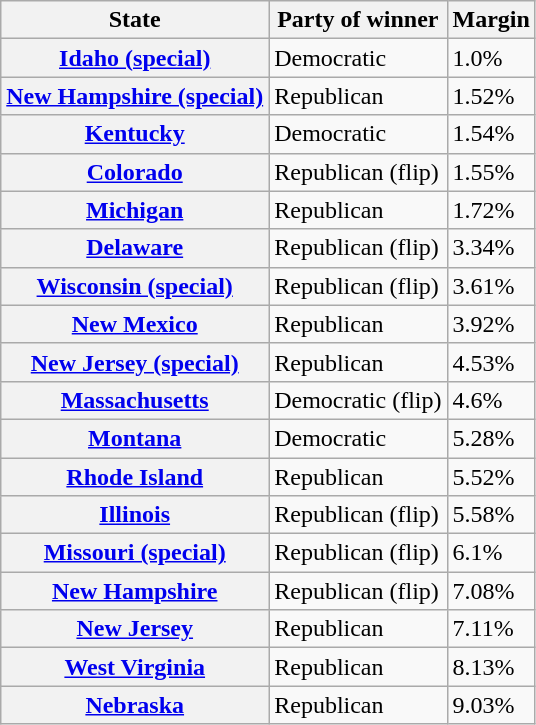<table class="wikitable sortable">
<tr>
<th>State</th>
<th>Party of winner</th>
<th>Margin</th>
</tr>
<tr>
<th><a href='#'>Idaho (special)</a></th>
<td data-sort-value=-1 >Democratic</td>
<td>1.0%</td>
</tr>
<tr>
<th><a href='#'>New Hampshire (special)</a></th>
<td data-sort-value=1 >Republican</td>
<td>1.52%</td>
</tr>
<tr>
<th><a href='#'>Kentucky</a></th>
<td data-sort-value=1 >Democratic</td>
<td>1.54%</td>
</tr>
<tr>
<th><a href='#'>Colorado</a></th>
<td data-sort-value=1 >Republican (flip)</td>
<td>1.55%</td>
</tr>
<tr>
<th><a href='#'>Michigan</a></th>
<td data-sort-value=1 >Republican</td>
<td>1.72%</td>
</tr>
<tr>
<th><a href='#'>Delaware</a></th>
<td data-sort-value=1 >Republican (flip)</td>
<td>3.34%</td>
</tr>
<tr>
<th><a href='#'>Wisconsin (special)</a></th>
<td data-sort-value=1 >Republican (flip)</td>
<td>3.61%</td>
</tr>
<tr>
<th><a href='#'>New Mexico</a></th>
<td data-sort-value=1 >Republican</td>
<td>3.92%</td>
</tr>
<tr>
<th><a href='#'>New Jersey (special)</a></th>
<td data-sort-value=1 >Republican</td>
<td>4.53%</td>
</tr>
<tr>
<th><a href='#'>Massachusetts</a></th>
<td data-sort-value=1 >Democratic (flip)</td>
<td>4.6%</td>
</tr>
<tr>
<th><a href='#'>Montana</a></th>
<td data-sort-value=1 >Democratic</td>
<td>5.28%</td>
</tr>
<tr>
<th><a href='#'>Rhode Island</a></th>
<td data-sort-value=1 >Republican</td>
<td>5.52%</td>
</tr>
<tr>
<th><a href='#'>Illinois</a></th>
<td data-sort-value=1 >Republican (flip)</td>
<td>5.58%</td>
</tr>
<tr>
<th><a href='#'>Missouri (special)</a></th>
<td data-sort-value=1 >Republican (flip)</td>
<td>6.1%</td>
</tr>
<tr>
<th><a href='#'>New Hampshire</a></th>
<td data-sort-value=1 >Republican (flip)</td>
<td>7.08%</td>
</tr>
<tr>
<th><a href='#'>New Jersey</a></th>
<td data-sort-value=1 >Republican</td>
<td>7.11%</td>
</tr>
<tr>
<th><a href='#'>West Virginia</a></th>
<td data-sort-value=1 >Republican</td>
<td>8.13%</td>
</tr>
<tr>
<th><a href='#'>Nebraska</a></th>
<td data-sort-value=1 >Republican</td>
<td>9.03%</td>
</tr>
</table>
